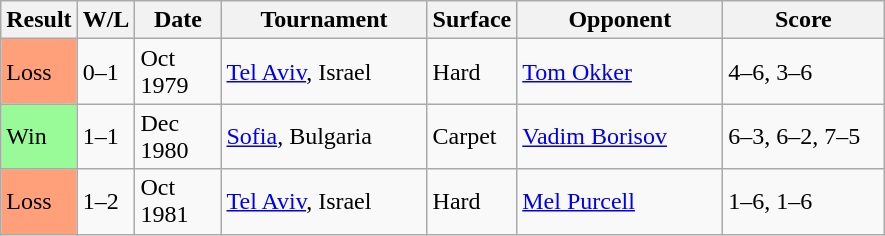<table class="sortable wikitable">
<tr>
<th style="width:40px">Result</th>
<th style="width:25px">W/L</th>
<th style="width:50px">Date</th>
<th style="width:130px">Tournament</th>
<th style="width:50px">Surface</th>
<th style="width:130px">Opponent</th>
<th style="width:100px" class="unsortable">Score</th>
</tr>
<tr>
<td style="background:#ffa07a;">Loss</td>
<td>0–1</td>
<td>Oct 1979</td>
<td><a href='#'>Tel Aviv</a>, Israel</td>
<td>Hard</td>
<td> <a href='#'>Tom Okker</a></td>
<td>4–6, 3–6</td>
</tr>
<tr>
<td style="background:#98fb98;">Win</td>
<td>1–1</td>
<td>Dec 1980</td>
<td><a href='#'>Sofia</a>, Bulgaria</td>
<td>Carpet</td>
<td> <a href='#'>Vadim Borisov</a></td>
<td>6–3, 6–2, 7–5</td>
</tr>
<tr>
<td style="background:#ffa07a;">Loss</td>
<td>1–2</td>
<td>Oct 1981</td>
<td><a href='#'>Tel Aviv</a>, Israel</td>
<td>Hard</td>
<td> <a href='#'>Mel Purcell</a></td>
<td>1–6, 1–6</td>
</tr>
</table>
